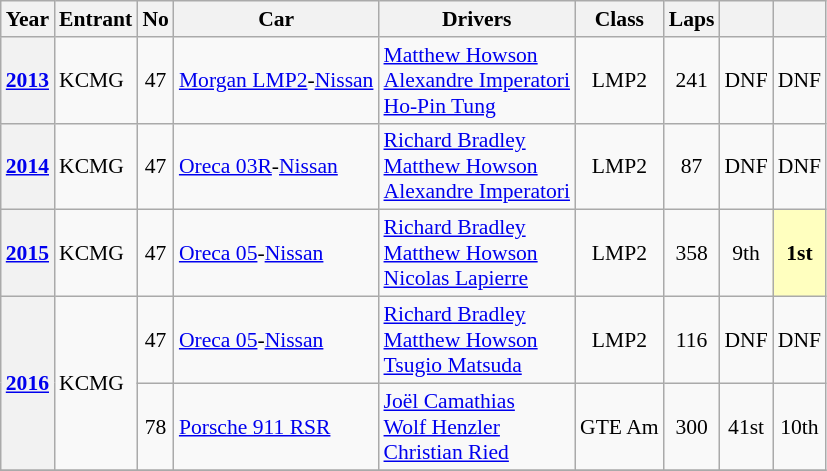<table class="wikitable" style="font-size:90%">
<tr>
<th>Year</th>
<th>Entrant</th>
<th>No</th>
<th>Car</th>
<th>Drivers</th>
<th>Class</th>
<th>Laps</th>
<th></th>
<th></th>
</tr>
<tr align="center">
<th><a href='#'>2013</a></th>
<td align="left"> KCMG</td>
<td>47</td>
<td align="left"><a href='#'>Morgan LMP2</a>-<a href='#'>Nissan</a></td>
<td align="left"> <a href='#'>Matthew Howson</a><br> <a href='#'>Alexandre Imperatori</a><br> <a href='#'>Ho-Pin Tung</a></td>
<td>LMP2</td>
<td>241</td>
<td>DNF</td>
<td>DNF</td>
</tr>
<tr align="center">
<th><a href='#'>2014</a></th>
<td align="left"> KCMG</td>
<td>47</td>
<td align="left"><a href='#'>Oreca 03R</a>-<a href='#'>Nissan</a></td>
<td align="left"> <a href='#'>Richard Bradley</a><br> <a href='#'>Matthew Howson</a><br> <a href='#'>Alexandre Imperatori</a></td>
<td>LMP2</td>
<td>87</td>
<td>DNF</td>
<td>DNF</td>
</tr>
<tr align="center">
<th><a href='#'>2015</a></th>
<td align="left"> KCMG</td>
<td>47</td>
<td align="left"><a href='#'>Oreca 05</a>-<a href='#'>Nissan</a></td>
<td align="left"> <a href='#'>Richard Bradley</a><br> <a href='#'>Matthew Howson</a><br> <a href='#'>Nicolas Lapierre</a></td>
<td>LMP2</td>
<td>358</td>
<td>9th</td>
<td style="background:#FFFFBF;"><strong>1st</strong></td>
</tr>
<tr align="center">
<th rowspan="2"><a href='#'>2016</a></th>
<td rowspan="2" align="left"> KCMG</td>
<td>47</td>
<td align="left"><a href='#'>Oreca 05</a>-<a href='#'>Nissan</a></td>
<td align="left"> <a href='#'>Richard Bradley</a><br> <a href='#'>Matthew Howson</a><br> <a href='#'>Tsugio Matsuda</a></td>
<td>LMP2</td>
<td>116</td>
<td>DNF</td>
<td>DNF</td>
</tr>
<tr align="center">
<td>78</td>
<td align="left"><a href='#'>Porsche 911 RSR</a></td>
<td align="left"> <a href='#'>Joël Camathias</a><br> <a href='#'>Wolf Henzler</a><br> <a href='#'>Christian Ried</a></td>
<td>GTE Am</td>
<td>300</td>
<td>41st</td>
<td>10th</td>
</tr>
<tr>
</tr>
</table>
